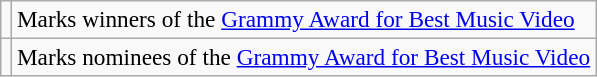<table class="wikitable" style="font-size:97%;">
<tr>
<td></td>
<td>Marks winners of the <a href='#'>Grammy Award for Best Music Video</a></td>
</tr>
<tr>
<td></td>
<td>Marks nominees of the <a href='#'>Grammy Award for Best Music Video</a></td>
</tr>
</table>
